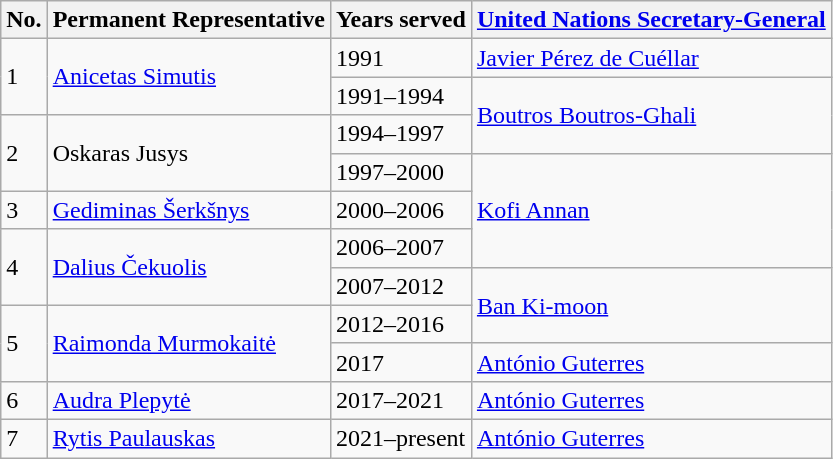<table class="wikitable">
<tr>
<th>No.</th>
<th>Permanent Representative</th>
<th>Years served</th>
<th><a href='#'>United Nations Secretary-General</a></th>
</tr>
<tr>
<td rowspan = 2>1</td>
<td rowspan = 2><a href='#'>Anicetas Simutis</a></td>
<td>1991</td>
<td><a href='#'>Javier Pérez de Cuéllar</a></td>
</tr>
<tr>
<td>1991–1994</td>
<td rowspan = 2><a href='#'>Boutros Boutros-Ghali</a></td>
</tr>
<tr>
<td rowspan = 2>2</td>
<td rowspan = 2>Oskaras Jusys</td>
<td>1994–1997</td>
</tr>
<tr>
<td>1997–2000</td>
<td rowspan = 3><a href='#'>Kofi Annan</a></td>
</tr>
<tr>
<td>3</td>
<td><a href='#'>Gediminas Šerkšnys</a></td>
<td>2000–2006</td>
</tr>
<tr>
<td rowspan = 2>4</td>
<td rowspan = 2><a href='#'>Dalius Čekuolis</a></td>
<td>2006–2007</td>
</tr>
<tr>
<td>2007–2012</td>
<td rowspan = 2><a href='#'>Ban Ki-moon</a></td>
</tr>
<tr>
<td rowspan=2>5</td>
<td rowspan=2><a href='#'>Raimonda Murmokaitė</a></td>
<td>2012–2016</td>
</tr>
<tr>
<td>2017</td>
<td><a href='#'>António Guterres</a></td>
</tr>
<tr>
<td>6</td>
<td><a href='#'>Audra Plepytė</a></td>
<td>2017–2021</td>
<td><a href='#'>António Guterres</a></td>
</tr>
<tr>
<td>7</td>
<td><a href='#'>Rytis Paulauskas</a></td>
<td>2021–present</td>
<td><a href='#'>António Guterres</a></td>
</tr>
</table>
